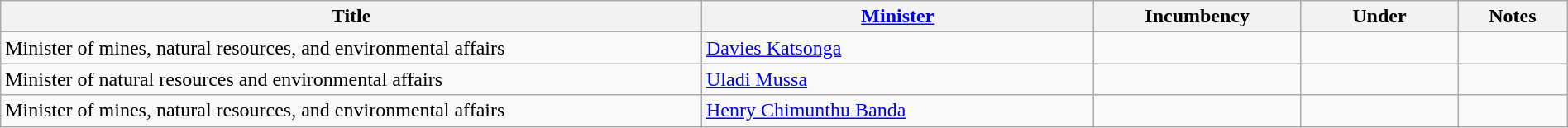<table class="wikitable" style="width:100%;">
<tr>
<th>Title</th>
<th style="width:25%;"><a href='#'>Minister</a></th>
<th style="width:160px;">Incumbency</th>
<th style="width:10%;">Under</th>
<th style="width:7%;">Notes</th>
</tr>
<tr>
<td>Minister of mines, natural resources, and environmental affairs</td>
<td><a href='#'>Davies Katsonga</a></td>
<td></td>
<td></td>
<td></td>
</tr>
<tr>
<td>Minister of natural resources and environmental affairs</td>
<td><a href='#'>Uladi Mussa</a></td>
<td></td>
<td></td>
<td></td>
</tr>
<tr>
<td>Minister of mines, natural resources, and environmental affairs</td>
<td><a href='#'>Henry Chimunthu Banda</a></td>
<td></td>
<td></td>
<td></td>
</tr>
</table>
